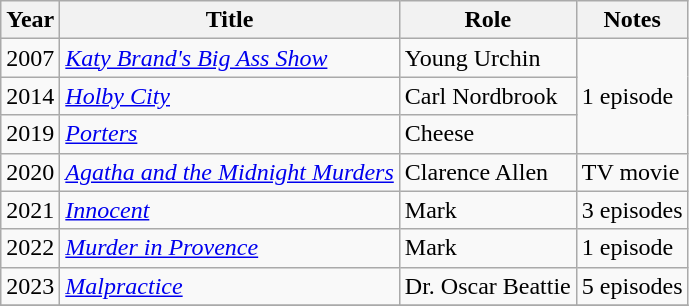<table class="wikitable sortable">
<tr>
<th>Year</th>
<th>Title</th>
<th>Role</th>
<th class="unsortable">Notes</th>
</tr>
<tr>
<td>2007</td>
<td><em><a href='#'>Katy Brand's Big Ass Show</a></em></td>
<td>Young Urchin</td>
<td rowspan="3">1 episode</td>
</tr>
<tr>
<td>2014</td>
<td><em><a href='#'>Holby City</a></em></td>
<td>Carl Nordbrook</td>
</tr>
<tr>
<td>2019</td>
<td><em><a href='#'>Porters</a></em></td>
<td>Cheese</td>
</tr>
<tr>
<td>2020</td>
<td><em><a href='#'>Agatha and the Midnight Murders</a></em></td>
<td>Clarence Allen</td>
<td>TV movie</td>
</tr>
<tr>
<td>2021</td>
<td><em><a href='#'>Innocent</a></em></td>
<td>Mark</td>
<td>3 episodes</td>
</tr>
<tr>
<td>2022</td>
<td><em><a href='#'>Murder in Provence</a></em></td>
<td>Mark</td>
<td>1 episode</td>
</tr>
<tr>
<td>2023</td>
<td><em><a href='#'>Malpractice</a></em></td>
<td>Dr. Oscar Beattie</td>
<td>5 episodes</td>
</tr>
<tr>
</tr>
</table>
